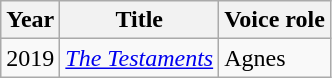<table class="wikitable sortable">
<tr>
<th>Year</th>
<th>Title</th>
<th>Voice role</th>
</tr>
<tr>
<td>2019</td>
<td><em><a href='#'>The Testaments</a></em></td>
<td>Agnes</td>
</tr>
</table>
